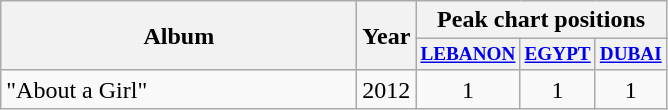<table class="wikitable">
<tr>
<th rowspan="2"  style="width:230px; text-align:center;">Album</th>
<th rowspan="2" style="text-align:center;">Year</th>
<th colspan="3" style="text-align:center;">Peak chart positions</th>
</tr>
<tr>
<th style="width:2em;font-size:80%"><a href='#'>LEBANON</a></th>
<th style="width:2em;font-size:80%"><a href='#'>EGYPT</a></th>
<th style="width:2em;font-size:80%"><a href='#'>DUBAI</a></th>
</tr>
<tr>
<td>"About a Girl"</td>
<td style="text-align:center;">2012</td>
<td style="text-align:center;">1</td>
<td style="text-align:center;">1</td>
<td style="text-align:center;">1</td>
</tr>
</table>
